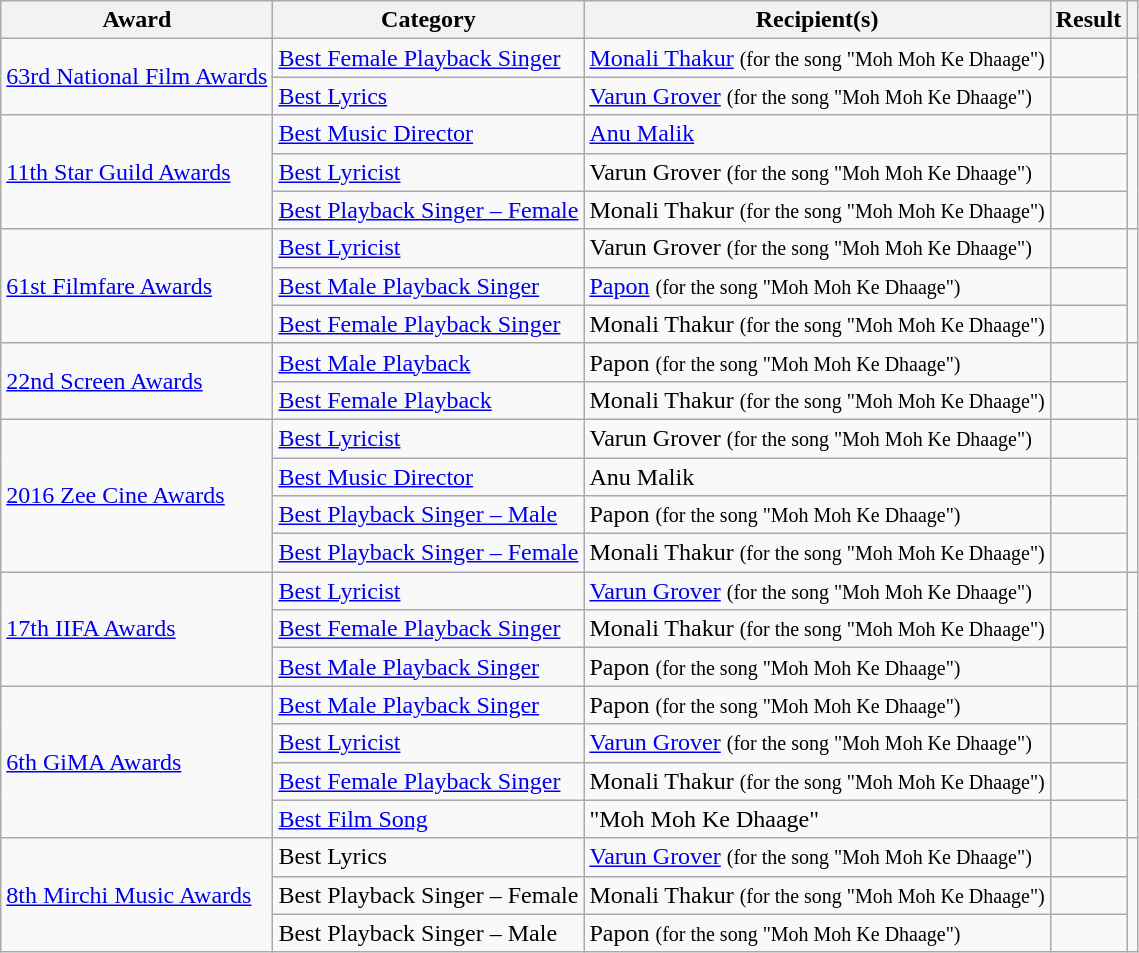<table class="wikitable sortable">
<tr>
<th>Award</th>
<th>Category</th>
<th>Recipient(s)</th>
<th>Result</th>
<th class="unsortable"></th>
</tr>
<tr>
<td rowspan="2"><a href='#'>63rd National Film Awards</a></td>
<td><a href='#'>Best Female Playback Singer</a></td>
<td><a href='#'>Monali Thakur</a> <small>(for the song "Moh Moh Ke Dhaage")</small></td>
<td></td>
<td rowspan="2" align="center"></td>
</tr>
<tr>
<td><a href='#'>Best Lyrics</a></td>
<td><a href='#'>Varun Grover</a> <small>(for the song "Moh Moh Ke Dhaage")</small></td>
<td></td>
</tr>
<tr>
<td rowspan="3"><a href='#'>11th Star Guild Awards</a></td>
<td><a href='#'>Best Music Director</a></td>
<td><a href='#'>Anu Malik</a></td>
<td></td>
<td rowspan="3" align="center"><br><br></td>
</tr>
<tr>
<td><a href='#'>Best Lyricist</a></td>
<td>Varun Grover <small>(for the song "Moh Moh Ke Dhaage")</small></td>
<td></td>
</tr>
<tr>
<td><a href='#'>Best Playback Singer – Female</a></td>
<td>Monali Thakur <small>(for the song "Moh Moh Ke Dhaage")</small></td>
<td></td>
</tr>
<tr>
<td rowspan="3"><a href='#'>61st Filmfare Awards</a></td>
<td><a href='#'>Best Lyricist</a></td>
<td>Varun Grover <small>(for the song "Moh Moh Ke Dhaage")</small></td>
<td></td>
<td rowspan="3" align="center"><br><br></td>
</tr>
<tr>
<td><a href='#'>Best Male Playback Singer</a></td>
<td><a href='#'>Papon</a> <small>(for the song "Moh Moh Ke Dhaage")</small></td>
<td></td>
</tr>
<tr>
<td><a href='#'>Best Female Playback Singer</a></td>
<td>Monali Thakur <small>(for the song "Moh Moh Ke Dhaage")</small></td>
<td></td>
</tr>
<tr>
<td rowspan="2"><a href='#'>22nd Screen Awards</a></td>
<td><a href='#'>Best Male Playback</a></td>
<td>Papon <small>(for the song "Moh Moh Ke Dhaage")</small></td>
<td></td>
<td rowspan="2" align="center"><br></td>
</tr>
<tr>
<td><a href='#'>Best Female Playback</a></td>
<td>Monali Thakur <small>(for the song "Moh Moh Ke Dhaage")</small></td>
<td></td>
</tr>
<tr>
<td rowspan="4"><a href='#'>2016 Zee Cine Awards</a></td>
<td><a href='#'>Best Lyricist</a></td>
<td>Varun Grover <small>(for the song "Moh Moh Ke Dhaage")</small></td>
<td></td>
<td rowspan="4" align="center"><br><br><br></td>
</tr>
<tr>
<td><a href='#'>Best Music Director</a></td>
<td>Anu Malik</td>
<td></td>
</tr>
<tr>
<td><a href='#'>Best Playback Singer – Male</a></td>
<td>Papon <small>(for the song "Moh Moh Ke Dhaage")</small></td>
<td></td>
</tr>
<tr>
<td><a href='#'>Best Playback Singer – Female</a></td>
<td>Monali Thakur <small>(for the song "Moh Moh Ke Dhaage")</small></td>
<td></td>
</tr>
<tr>
<td rowspan="3"><a href='#'>17th IIFA Awards</a></td>
<td><a href='#'>Best Lyricist</a></td>
<td><a href='#'>Varun Grover</a> <small>(for the song "Moh Moh Ke Dhaage")</small></td>
<td></td>
<td rowspan="3" align="center"><br></td>
</tr>
<tr>
<td><a href='#'>Best Female Playback Singer</a></td>
<td>Monali Thakur <small>(for the song "Moh Moh Ke Dhaage")</small></td>
<td></td>
</tr>
<tr>
<td><a href='#'>Best Male Playback Singer</a></td>
<td>Papon <small>(for the song "Moh Moh Ke Dhaage")</small></td>
<td></td>
</tr>
<tr>
<td rowspan="4"><a href='#'>6th GiMA Awards</a></td>
<td><a href='#'>Best Male Playback Singer</a></td>
<td>Papon <small>(for the song "Moh Moh Ke Dhaage")</small></td>
<td></td>
<td rowspan="4" align="center"><br></td>
</tr>
<tr>
<td><a href='#'>Best Lyricist</a></td>
<td><a href='#'>Varun Grover</a> <small>(for the song "Moh Moh Ke Dhaage")</small></td>
<td></td>
</tr>
<tr>
<td><a href='#'>Best Female Playback Singer</a></td>
<td>Monali Thakur <small>(for the song "Moh Moh Ke Dhaage")</small></td>
<td></td>
</tr>
<tr>
<td><a href='#'>Best Film Song</a></td>
<td>"Moh Moh Ke Dhaage"</td>
<td></td>
</tr>
<tr>
<td rowspan="3"><a href='#'>8th Mirchi Music Awards</a></td>
<td>Best Lyrics</td>
<td><a href='#'>Varun Grover</a> <small>(for the song "Moh Moh Ke Dhaage")</small></td>
<td></td>
<td rowspan="3" align="center"><br></td>
</tr>
<tr>
<td>Best Playback Singer – Female</td>
<td>Monali Thakur <small>(for the song "Moh Moh Ke Dhaage")</small></td>
<td></td>
</tr>
<tr>
<td>Best Playback Singer – Male</td>
<td>Papon <small>(for the song "Moh Moh Ke Dhaage")</small></td>
<td></td>
</tr>
</table>
